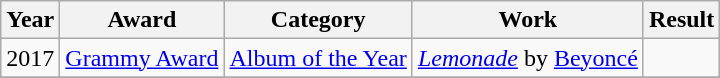<table class="wikitable">
<tr>
<th style="text-align:center;">Year</th>
<th style="text-align:center;">Award</th>
<th style="text-align:center;">Category</th>
<th style="text-align:center;">Work</th>
<th style="text-align:center;">Result</th>
</tr>
<tr>
<td>2017</td>
<td><a href='#'>Grammy Award</a></td>
<td><a href='#'>Album of the Year</a></td>
<td><em><a href='#'>Lemonade</a></em> by <a href='#'>Beyoncé</a></td>
<td></td>
</tr>
<tr>
</tr>
</table>
